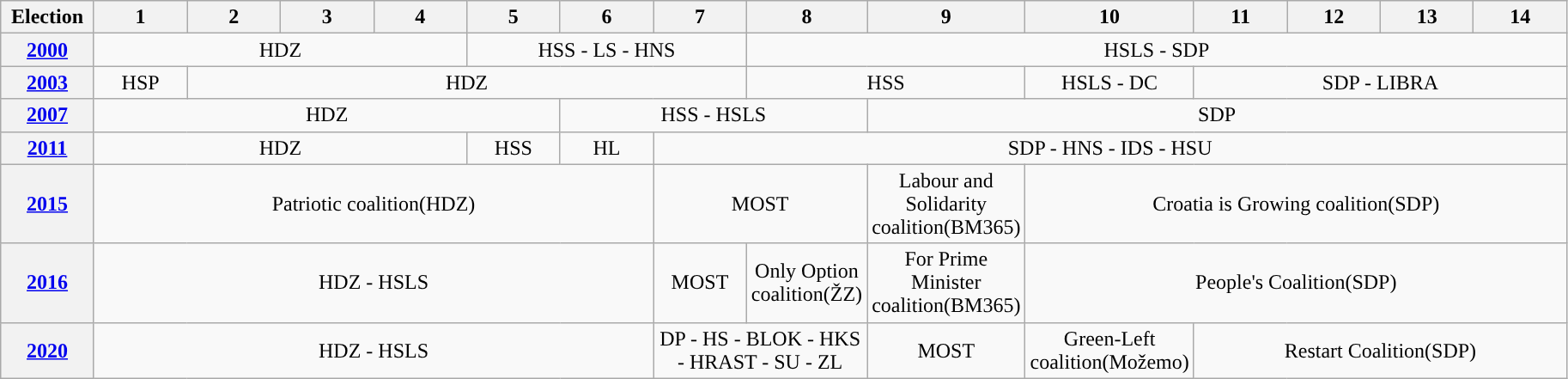<table class=wikitable style="text-align: center;">
<tr>
<th style="width: 65px;">Election</th>
<th style="width: 65px;">1</th>
<th style="width: 65px;">2</th>
<th style="width: 65px;">3</th>
<th style="width: 65px;">4</th>
<th style="width: 65px;">5</th>
<th style="width: 65px;">6</th>
<th style="width: 65px;">7</th>
<th style="width: 65px;">8</th>
<th style="width: 65px;">9</th>
<th style="width: 65px;">10</th>
<th style="width: 65px;">11</th>
<th style="width: 65px;">12</th>
<th style="width: 65px;">13</th>
<th style="width: 65px;">14</th>
</tr>
<tr>
<th><a href='#'>2000</a></th>
<td colspan=4 style="background:">HDZ</td>
<td colspan=3 style="background:">HSS - LS - HNS</td>
<td colspan=7 style="background:">HSLS - SDP</td>
</tr>
<tr>
<th><a href='#'>2003</a></th>
<td style="background:">HSP</td>
<td colspan=6 style="background:">HDZ</td>
<td colspan=2 style="background:">HSS</td>
<td style="background:">HSLS - DC</td>
<td colspan=4 style="background:">SDP - LIBRA</td>
</tr>
<tr>
<th><a href='#'>2007</a></th>
<td colspan=5 style="background:">HDZ</td>
<td colspan=3 style="background:">HSS - HSLS</td>
<td colspan=6 style="background:">SDP</td>
</tr>
<tr>
<th><a href='#'>2011</a></th>
<td colspan=4 style="background:">HDZ</td>
<td style="background:">HSS</td>
<td style="background:">HL</td>
<td colspan=8 style="background:">SDP - HNS - IDS - HSU</td>
</tr>
<tr>
<th><a href='#'>2015</a></th>
<td colspan=6 style="background:">Patriotic coalition(HDZ)</td>
<td colspan=2 style="background:">MOST</td>
<td style="background:">Labour and Solidarity coalition(BM365)</td>
<td colspan=5 style="background:">Croatia is Growing coalition(SDP)</td>
</tr>
<tr>
<th><a href='#'>2016</a></th>
<td colspan=6 style="background:">HDZ - HSLS</td>
<td style="background:">MOST</td>
<td style="background:">Only Option coalition(ŽZ)</td>
<td style="background:">For Prime Minister coalition(BM365)</td>
<td colspan=5 style="background:">People's Coalition(SDP)</td>
</tr>
<tr>
<th><a href='#'>2020</a></th>
<td colspan=6 style="background:">HDZ - HSLS</td>
<td colspan=2 style="background:">DP - HS - BLOK - HKS - HRAST - SU - ZL</td>
<td style="background:">MOST</td>
<td style="background:">Green-Left coalition(Možemo)</td>
<td colspan=4 style="background:">Restart Coalition(SDP)</td>
</tr>
</table>
